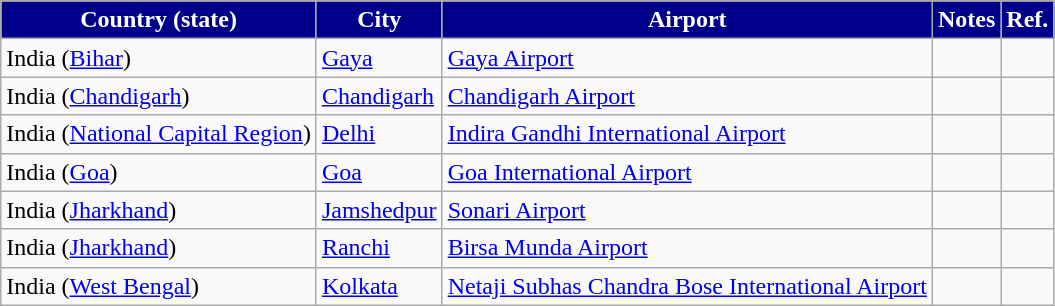<table class="sortable wikitable toccolours">
<tr>
<th style="background:darkblue; color:white;">Country (state)</th>
<th style="background:darkblue; color:white;">City</th>
<th style="background:darkblue; color:white;">Airport</th>
<th style="background:darkblue; color:white;">Notes</th>
<th style="background:darkblue; color:white;">Ref.</th>
</tr>
<tr>
<td>India (<a href='#'>Bihar</a>)</td>
<td><a href='#'>Gaya</a></td>
<td><a href='#'>Gaya Airport</a></td>
<td></td>
<td></td>
</tr>
<tr>
<td>India (<a href='#'>Chandigarh</a>)</td>
<td><a href='#'>Chandigarh</a></td>
<td><a href='#'>Chandigarh Airport</a></td>
<td></td>
<td></td>
</tr>
<tr>
<td>India (<a href='#'>National Capital Region</a>)</td>
<td><a href='#'>Delhi</a></td>
<td><a href='#'>Indira Gandhi International Airport</a></td>
<td></td>
<td></td>
</tr>
<tr>
<td>India (<a href='#'>Goa</a>)</td>
<td><a href='#'>Goa</a></td>
<td><a href='#'>Goa International Airport</a></td>
<td></td>
<td></td>
</tr>
<tr>
<td>India (<a href='#'>Jharkhand</a>)</td>
<td><a href='#'>Jamshedpur</a></td>
<td><a href='#'>Sonari Airport</a></td>
<td></td>
<td></td>
</tr>
<tr>
<td>India (<a href='#'>Jharkhand</a>)</td>
<td><a href='#'>Ranchi</a></td>
<td><a href='#'>Birsa Munda Airport</a></td>
<td></td>
<td></td>
</tr>
<tr>
<td>India (<a href='#'>West Bengal</a>)</td>
<td><a href='#'>Kolkata</a></td>
<td><a href='#'>Netaji Subhas Chandra Bose International Airport</a></td>
<td></td>
<td></td>
</tr>
</table>
